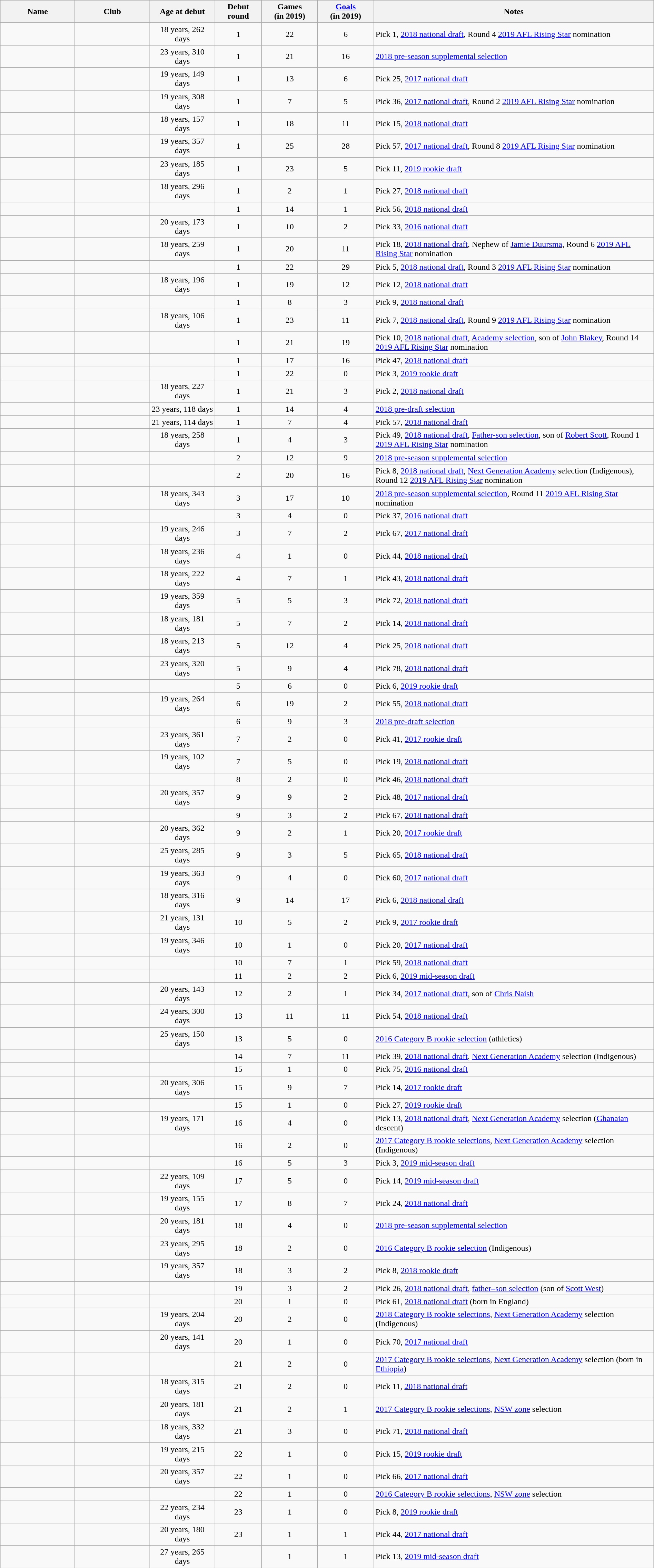<table class="wikitable sortable" style="width:100%; text-align: center;">
<tr style="background:#efefef;">
<th style="width:8%;">Name</th>
<th width=8%>Club</th>
<th style="width:7%;">Age at debut</th>
<th data-sort-type="number" width=5%>Debut<br>round</th>
<th width=6%>Games<br>(in 2019)</th>
<th width=6%><a href='#'>Goals</a><br>(in 2019)</th>
<th style="width:30%;">Notes</th>
</tr>
<tr>
<td align="left"></td>
<td></td>
<td>18 years, 262 days</td>
<td>1</td>
<td>22</td>
<td>6</td>
<td align="left">Pick 1, <a href='#'>2018 national draft</a>, Round 4 <a href='#'>2019 AFL Rising Star</a> nomination</td>
</tr>
<tr>
<td align="left"></td>
<td></td>
<td>23 years, 310 days</td>
<td>1</td>
<td>21</td>
<td>16</td>
<td align="left"><a href='#'>2018 pre-season supplemental selection</a></td>
</tr>
<tr>
<td align="left"></td>
<td></td>
<td>19 years, 149 days</td>
<td>1</td>
<td>13</td>
<td>6</td>
<td align="left">Pick 25, <a href='#'>2017 national draft</a></td>
</tr>
<tr>
<td align="left"></td>
<td></td>
<td>19 years, 308 days</td>
<td>1</td>
<td>7</td>
<td>5</td>
<td align="left">Pick 36, <a href='#'>2017 national draft</a>, Round 2 <a href='#'>2019 AFL Rising Star</a> nomination</td>
</tr>
<tr>
<td align="left"></td>
<td></td>
<td>18 years, 157 days</td>
<td>1</td>
<td>18</td>
<td>11</td>
<td align="left">Pick 15, <a href='#'>2018 national draft</a></td>
</tr>
<tr>
<td align="left"></td>
<td></td>
<td>19 years, 357 days</td>
<td>1</td>
<td>25</td>
<td>28</td>
<td align="left">Pick 57, <a href='#'>2017 national draft</a>, Round 8 <a href='#'>2019 AFL Rising Star</a> nomination</td>
</tr>
<tr>
<td align="left"></td>
<td></td>
<td>23 years, 185 days</td>
<td>1</td>
<td>23</td>
<td>5</td>
<td align="left">Pick 11, <a href='#'>2019 rookie draft</a></td>
</tr>
<tr>
<td align="left"></td>
<td></td>
<td>18 years, 296 days</td>
<td>1</td>
<td>2</td>
<td>1</td>
<td align="left">Pick 27,  <a href='#'>2018 national draft</a></td>
</tr>
<tr>
<td align="left"></td>
<td></td>
<td></td>
<td>1</td>
<td>14</td>
<td>1</td>
<td align="left">Pick 56, <a href='#'>2018 national draft</a></td>
</tr>
<tr>
<td align="left"></td>
<td></td>
<td>20 years, 173 days</td>
<td>1</td>
<td>10</td>
<td>2</td>
<td align="left">Pick 33, <a href='#'>2016 national draft</a></td>
</tr>
<tr>
<td align="left"></td>
<td></td>
<td>18 years, 259 days</td>
<td>1</td>
<td>20</td>
<td>11</td>
<td align="left">Pick 18, <a href='#'>2018 national draft</a>, Nephew of <a href='#'>Jamie Duursma</a>, Round 6 <a href='#'>2019 AFL Rising Star</a> nomination</td>
</tr>
<tr>
<td align="left"></td>
<td></td>
<td></td>
<td>1</td>
<td>22</td>
<td>29</td>
<td align="left">Pick 5, <a href='#'>2018 national draft</a>, Round 3 <a href='#'>2019 AFL Rising Star</a> nomination</td>
</tr>
<tr>
<td align="left"></td>
<td></td>
<td>18 years, 196 days</td>
<td>1</td>
<td>19</td>
<td>12</td>
<td align="left">Pick 12, <a href='#'>2018 national draft</a></td>
</tr>
<tr>
<td align="left"></td>
<td></td>
<td></td>
<td>1</td>
<td>8</td>
<td>3</td>
<td align="left">Pick 9, <a href='#'>2018 national draft</a></td>
</tr>
<tr>
<td align="left"></td>
<td></td>
<td>18 years, 106 days</td>
<td>1</td>
<td>23</td>
<td>11</td>
<td align="left">Pick 7, <a href='#'>2018 national draft</a>, Round 9 <a href='#'>2019 AFL Rising Star</a> nomination</td>
</tr>
<tr>
<td align="left"></td>
<td></td>
<td></td>
<td>1</td>
<td>21</td>
<td>19</td>
<td align="left">Pick 10, <a href='#'>2018 national draft</a>, <a href='#'>Academy selection</a>, son of <a href='#'>John Blakey</a>, Round 14 <a href='#'>2019 AFL Rising Star</a> nomination</td>
</tr>
<tr>
<td align="left"></td>
<td></td>
<td></td>
<td>1</td>
<td>17</td>
<td>16</td>
<td align="left">Pick 47, <a href='#'>2018 national draft</a></td>
</tr>
<tr>
<td align="left"></td>
<td></td>
<td></td>
<td>1</td>
<td>22</td>
<td>0</td>
<td align="left">Pick 3, <a href='#'>2019 rookie draft</a></td>
</tr>
<tr>
<td align="left"></td>
<td></td>
<td>18 years, 227 days</td>
<td>1</td>
<td>21</td>
<td>3</td>
<td align="left">Pick 2, <a href='#'>2018 national draft</a></td>
</tr>
<tr>
<td align="left"></td>
<td></td>
<td>23 years, 118 days</td>
<td>1</td>
<td>14</td>
<td>4</td>
<td align="left"><a href='#'>2018 pre-draft selection</a></td>
</tr>
<tr>
<td align="left"></td>
<td></td>
<td>21 years, 114 days</td>
<td>1</td>
<td>7</td>
<td>4</td>
<td align="left">Pick 57, <a href='#'>2018 national draft</a></td>
</tr>
<tr>
<td align="left"></td>
<td></td>
<td>18 years, 258 days</td>
<td>1</td>
<td>4</td>
<td>3</td>
<td align="left">Pick 49, <a href='#'>2018 national draft</a>, <a href='#'>Father-son selection</a>, son of <a href='#'>Robert Scott</a>, Round 1 <a href='#'>2019 AFL Rising Star</a> nomination</td>
</tr>
<tr>
<td align="left"></td>
<td></td>
<td></td>
<td>2</td>
<td>12</td>
<td>9</td>
<td align="left"><a href='#'>2018 pre-season supplemental selection</a></td>
</tr>
<tr>
<td align="left"></td>
<td></td>
<td></td>
<td>2</td>
<td>20</td>
<td>16</td>
<td align="left">Pick 8, <a href='#'>2018 national draft</a>, <a href='#'>Next Generation Academy</a> selection (Indigenous), Round 12 <a href='#'>2019 AFL Rising Star</a> nomination</td>
</tr>
<tr>
<td align="left"></td>
<td></td>
<td>18 years, 343 days</td>
<td>3</td>
<td>17</td>
<td>10</td>
<td align="left"><a href='#'>2018 pre-season supplemental selection</a>, Round 11 <a href='#'>2019 AFL Rising Star</a> nomination</td>
</tr>
<tr>
<td align="left"></td>
<td></td>
<td></td>
<td>3</td>
<td>4</td>
<td>0</td>
<td align="left">Pick 37, <a href='#'>2016 national draft</a></td>
</tr>
<tr>
<td align="left"></td>
<td></td>
<td>19 years, 246 days</td>
<td>3</td>
<td>7</td>
<td>2</td>
<td align="left">Pick 67, <a href='#'>2017 national draft</a></td>
</tr>
<tr>
<td align="left"></td>
<td></td>
<td>18 years, 236 days</td>
<td>4</td>
<td>1</td>
<td>0</td>
<td align="left">Pick 44, <a href='#'>2018 national draft</a></td>
</tr>
<tr>
<td align="left"></td>
<td></td>
<td>18 years, 222 days</td>
<td>4</td>
<td>7</td>
<td>1</td>
<td align="left">Pick 43, <a href='#'>2018 national draft</a></td>
</tr>
<tr>
<td align="left"></td>
<td></td>
<td>19 years, 359 days</td>
<td>5</td>
<td>5</td>
<td>3</td>
<td align="left">Pick 72, <a href='#'>2018 national draft</a></td>
</tr>
<tr>
<td align="left"></td>
<td></td>
<td>18 years, 181 days</td>
<td>5</td>
<td>7</td>
<td>2</td>
<td align="left">Pick 14, <a href='#'>2018 national draft</a></td>
</tr>
<tr>
<td align="left"></td>
<td></td>
<td>18 years, 213 days</td>
<td>5</td>
<td>12</td>
<td>4</td>
<td align="left">Pick 25, <a href='#'>2018 national draft</a></td>
</tr>
<tr>
<td align="left"></td>
<td></td>
<td>23 years, 320 days</td>
<td>5</td>
<td>9</td>
<td>4</td>
<td align="left">Pick 78, <a href='#'>2018 national draft</a></td>
</tr>
<tr>
<td align="left"></td>
<td></td>
<td></td>
<td>5</td>
<td>6</td>
<td>0</td>
<td align="left">Pick 6, <a href='#'>2019 rookie draft</a></td>
</tr>
<tr>
<td align="left"></td>
<td></td>
<td>19 years, 264 days</td>
<td>6</td>
<td>19</td>
<td>2</td>
<td align="left">Pick 55, <a href='#'>2018 national draft</a></td>
</tr>
<tr>
<td align="left"></td>
<td></td>
<td></td>
<td>6</td>
<td>9</td>
<td>3</td>
<td align="left"><a href='#'>2018 pre-draft selection</a></td>
</tr>
<tr>
<td align="left"></td>
<td></td>
<td>23 years, 361 days</td>
<td>7</td>
<td>2</td>
<td>0</td>
<td align="left">Pick 41, <a href='#'>2017 rookie draft</a></td>
</tr>
<tr>
<td align="left"></td>
<td></td>
<td>19 years, 102 days</td>
<td>7</td>
<td>5</td>
<td>0</td>
<td align="left">Pick 19, <a href='#'>2018 national draft</a></td>
</tr>
<tr>
<td align="left"></td>
<td></td>
<td></td>
<td>8</td>
<td>2</td>
<td>0</td>
<td align="left">Pick 46, <a href='#'>2018 national draft</a></td>
</tr>
<tr>
<td align="left"></td>
<td></td>
<td>20 years, 357 days</td>
<td>9</td>
<td>9</td>
<td>2</td>
<td align="left">Pick 48, <a href='#'>2017 national draft</a></td>
</tr>
<tr>
<td align="left"></td>
<td></td>
<td></td>
<td>9</td>
<td>3</td>
<td>2</td>
<td align="left">Pick 67, <a href='#'>2018 national draft</a></td>
</tr>
<tr>
<td align="left"></td>
<td></td>
<td>20 years, 362 days</td>
<td>9</td>
<td>2</td>
<td>1</td>
<td align="left">Pick 20, <a href='#'>2017 rookie draft</a></td>
</tr>
<tr>
<td align="left"></td>
<td></td>
<td>25 years, 285 days</td>
<td>9</td>
<td>3</td>
<td>5</td>
<td align="left">Pick 65, <a href='#'>2018 national draft</a></td>
</tr>
<tr>
<td align="left"></td>
<td></td>
<td>19 years, 363 days</td>
<td>9</td>
<td>4</td>
<td>0</td>
<td align="left">Pick 60, <a href='#'>2017 national draft</a></td>
</tr>
<tr>
<td align="left"></td>
<td></td>
<td>18 years, 316 days</td>
<td>9</td>
<td>14</td>
<td>17</td>
<td align="left">Pick 6, <a href='#'>2018 national draft</a></td>
</tr>
<tr>
<td align="left"></td>
<td></td>
<td>21 years, 131 days</td>
<td>10</td>
<td>5</td>
<td>2</td>
<td align="left">Pick 9, <a href='#'>2017 rookie draft</a></td>
</tr>
<tr>
<td align="left"></td>
<td></td>
<td>19 years, 346 days</td>
<td>10</td>
<td>1</td>
<td>0</td>
<td align="left">Pick 20, <a href='#'>2017 national draft</a></td>
</tr>
<tr>
<td align="left"></td>
<td></td>
<td></td>
<td>10</td>
<td>7</td>
<td>1</td>
<td align="left">Pick 59, <a href='#'>2018 national draft</a></td>
</tr>
<tr>
<td align="left"></td>
<td></td>
<td></td>
<td>11</td>
<td>2</td>
<td>2</td>
<td align="left">Pick 6, <a href='#'>2019 mid-season draft</a></td>
</tr>
<tr>
<td align="left"></td>
<td></td>
<td>20 years, 143 days</td>
<td>12</td>
<td>2</td>
<td>1</td>
<td align="left">Pick 34, <a href='#'>2017 national draft</a>, son of <a href='#'>Chris Naish</a></td>
</tr>
<tr>
<td align="left"></td>
<td></td>
<td>24 years, 300 days</td>
<td>13</td>
<td>11</td>
<td>11</td>
<td align="left">Pick 54, <a href='#'>2018 national draft</a></td>
</tr>
<tr>
<td align="left"></td>
<td></td>
<td>25 years, 150 days</td>
<td>13</td>
<td>5</td>
<td>0</td>
<td align="left"><a href='#'>2016 Category B rookie selection</a> (athletics)</td>
</tr>
<tr>
<td align="left"></td>
<td></td>
<td></td>
<td>14</td>
<td>7</td>
<td>11</td>
<td align="left">Pick 39, <a href='#'>2018 national draft</a>, <a href='#'>Next Generation Academy</a> selection (Indigenous)</td>
</tr>
<tr>
<td align="left"></td>
<td></td>
<td></td>
<td>15</td>
<td>1</td>
<td>0</td>
<td align="left">Pick 75, <a href='#'>2016 national draft</a></td>
</tr>
<tr>
<td align="left"></td>
<td></td>
<td>20 years, 306 days</td>
<td>15</td>
<td>9</td>
<td>7</td>
<td align="left">Pick 14, <a href='#'>2017 rookie draft</a></td>
</tr>
<tr>
<td align="left"></td>
<td></td>
<td></td>
<td>15</td>
<td>1</td>
<td>0</td>
<td align="left">Pick 27, <a href='#'>2019 rookie draft</a></td>
</tr>
<tr>
<td align="left"></td>
<td></td>
<td>19 years, 171 days</td>
<td>16</td>
<td>4</td>
<td>0</td>
<td align="left">Pick 13, <a href='#'>2018 national draft</a>, <a href='#'>Next Generation Academy</a> selection (<a href='#'>Ghanaian</a> descent)</td>
</tr>
<tr>
<td align="left"></td>
<td></td>
<td></td>
<td>16</td>
<td>2</td>
<td>0</td>
<td align="left"><a href='#'>2017 Category B rookie selections</a>, <a href='#'>Next Generation Academy</a> selection (Indigenous)</td>
</tr>
<tr>
<td align="left"></td>
<td></td>
<td></td>
<td>16</td>
<td>5</td>
<td>3</td>
<td align="left">Pick 3, <a href='#'>2019 mid-season draft</a></td>
</tr>
<tr>
<td align="left"></td>
<td></td>
<td>22 years, 109 days</td>
<td>17</td>
<td>5</td>
<td>0</td>
<td align="left">Pick 14, <a href='#'>2019 mid-season draft</a></td>
</tr>
<tr>
<td align="left"></td>
<td></td>
<td>19 years, 155 days</td>
<td>17</td>
<td>8</td>
<td>7</td>
<td align="left">Pick 24, <a href='#'>2018 national draft</a></td>
</tr>
<tr>
<td align="left"></td>
<td></td>
<td>20 years, 181 days</td>
<td>18</td>
<td>4</td>
<td>0</td>
<td align="left"><a href='#'>2018 pre-season supplemental selection</a></td>
</tr>
<tr>
<td align="left"></td>
<td></td>
<td>23 years, 295 days</td>
<td>18</td>
<td>2</td>
<td>0</td>
<td align="left"><a href='#'>2016 Category B rookie selection</a> (Indigenous)</td>
</tr>
<tr>
<td align="left"></td>
<td></td>
<td>19 years, 357 days</td>
<td>18</td>
<td>3</td>
<td>2</td>
<td align="left">Pick 8, <a href='#'>2018 rookie draft</a></td>
</tr>
<tr>
<td align="left"></td>
<td></td>
<td></td>
<td>19</td>
<td>3</td>
<td>2</td>
<td align="left">Pick 26, <a href='#'>2018 national draft</a>, <a href='#'>father–son selection</a> (son of <a href='#'>Scott West</a>)</td>
</tr>
<tr>
<td align="left"></td>
<td></td>
<td></td>
<td>20</td>
<td>1</td>
<td>0</td>
<td align="left">Pick 61, <a href='#'>2018 national draft</a> (born in England)</td>
</tr>
<tr>
<td align="left"></td>
<td></td>
<td>19 years, 204 days</td>
<td>20</td>
<td>2</td>
<td>0</td>
<td align="left"><a href='#'>2018 Category B rookie selections</a>, <a href='#'>Next Generation Academy</a> selection (Indigenous)</td>
</tr>
<tr>
<td align="left"></td>
<td></td>
<td>20 years, 141 days</td>
<td>20</td>
<td>1</td>
<td>0</td>
<td align="left">Pick 70, <a href='#'>2017 national draft</a></td>
</tr>
<tr>
<td align="left"></td>
<td></td>
<td></td>
<td>21</td>
<td>2</td>
<td>0</td>
<td align="left"><a href='#'>2017 Category B rookie selections</a>, <a href='#'>Next Generation Academy</a> selection (born in <a href='#'>Ethiopia</a>)</td>
</tr>
<tr>
<td align="left"></td>
<td></td>
<td>18 years, 315 days</td>
<td>21</td>
<td>2</td>
<td>0</td>
<td align="left">Pick 11, <a href='#'>2018 national draft</a></td>
</tr>
<tr>
<td align="left"></td>
<td></td>
<td>20 years, 181 days</td>
<td>21</td>
<td>2</td>
<td>1</td>
<td align="left"><a href='#'>2017 Category B rookie selections</a>, <a href='#'>NSW zone</a> selection</td>
</tr>
<tr>
<td align="left"></td>
<td></td>
<td>18 years, 332 days</td>
<td>21</td>
<td>3</td>
<td>0</td>
<td align="left">Pick 71, <a href='#'>2018 national draft</a></td>
</tr>
<tr>
<td align="left"></td>
<td></td>
<td>19 years, 215 days</td>
<td>22</td>
<td>1</td>
<td>0</td>
<td align="left">Pick 15, <a href='#'>2019 rookie draft</a></td>
</tr>
<tr>
<td align="left"></td>
<td></td>
<td>20 years, 357 days</td>
<td>22</td>
<td>1</td>
<td>0</td>
<td align="left">Pick 66, <a href='#'>2017 national draft</a></td>
</tr>
<tr>
<td align="left"></td>
<td></td>
<td></td>
<td>22</td>
<td>1</td>
<td>0</td>
<td align="left"><a href='#'>2016 Category B rookie selections</a>, <a href='#'>NSW zone</a> selection</td>
</tr>
<tr>
<td align="left"></td>
<td></td>
<td>22 years, 234 days</td>
<td>23</td>
<td>1</td>
<td>0</td>
<td align="left">Pick 8, <a href='#'>2019 rookie draft</a></td>
</tr>
<tr>
<td align="left"></td>
<td></td>
<td>20 years, 180 days</td>
<td>23</td>
<td>1</td>
<td>1</td>
<td align="left">Pick 44, <a href='#'>2017 national draft</a></td>
</tr>
<tr>
<td align="left"></td>
<td></td>
<td>27 years, 265 days</td>
<td></td>
<td>1</td>
<td>1</td>
<td align="left">Pick 13, <a href='#'>2019 mid-season draft</a></td>
</tr>
<tr>
</tr>
</table>
